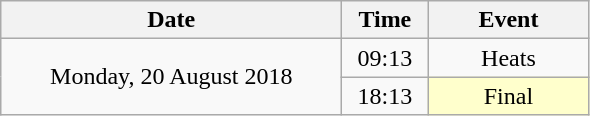<table class = "wikitable" style="text-align:center;">
<tr>
<th width=220>Date</th>
<th width=50>Time</th>
<th width=100>Event</th>
</tr>
<tr>
<td rowspan=2>Monday, 20 August 2018</td>
<td>09:13</td>
<td>Heats</td>
</tr>
<tr>
<td>18:13</td>
<td bgcolor=ffffcc>Final</td>
</tr>
</table>
